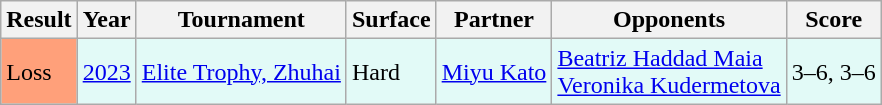<table class="sortable wikitable">
<tr>
<th>Result</th>
<th>Year</th>
<th>Tournament</th>
<th>Surface</th>
<th>Partner</th>
<th>Opponents</th>
<th class="unsortable">Score</th>
</tr>
<tr style=background:#e2faf7>
<td bgcolor=FFA07A>Loss</td>
<td><a href='#'>2023</a></td>
<td><a href='#'>Elite Trophy, Zhuhai</a></td>
<td>Hard</td>
<td> <a href='#'>Miyu Kato</a></td>
<td> <a href='#'>Beatriz Haddad Maia</a> <br>  <a href='#'>Veronika Kudermetova</a></td>
<td>3–6, 3–6</td>
</tr>
</table>
